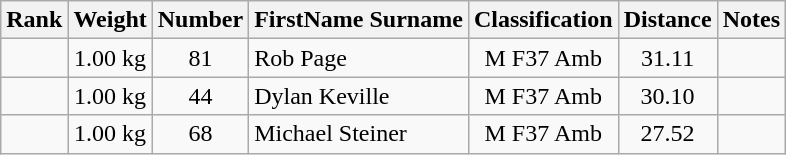<table class="wikitable sortable" style="text-align:center">
<tr>
<th>Rank</th>
<th>Weight</th>
<th>Number</th>
<th>FirstName Surname</th>
<th>Classification</th>
<th>Distance</th>
<th>Notes</th>
</tr>
<tr>
<td></td>
<td>1.00 kg</td>
<td>81</td>
<td style="text-align:left"> Rob Page</td>
<td>M F37 Amb</td>
<td>31.11</td>
<td></td>
</tr>
<tr>
<td></td>
<td>1.00 kg</td>
<td>44</td>
<td style="text-align:left"> Dylan Keville</td>
<td>M F37 Amb</td>
<td>30.10</td>
<td></td>
</tr>
<tr>
<td></td>
<td>1.00 kg</td>
<td>68</td>
<td style="text-align:left"> Michael Steiner</td>
<td>M F37 Amb</td>
<td>27.52</td>
<td></td>
</tr>
</table>
